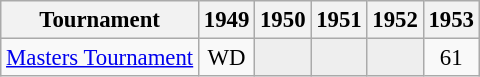<table class="wikitable" style="font-size:95%;text-align:center;">
<tr>
<th>Tournament</th>
<th>1949</th>
<th>1950</th>
<th>1951</th>
<th>1952</th>
<th>1953</th>
</tr>
<tr>
<td align=left><a href='#'>Masters Tournament</a></td>
<td>WD</td>
<td style="background:#eeeeee;"></td>
<td style="background:#eeeeee;"></td>
<td style="background:#eeeeee;"></td>
<td>61</td>
</tr>
</table>
